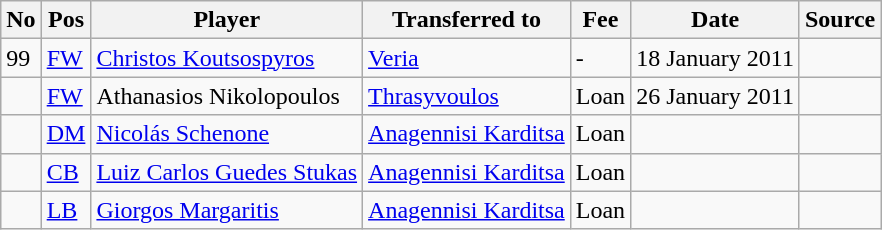<table class="wikitable">
<tr>
<th>No</th>
<th>Pos</th>
<th>Player</th>
<th>Transferred to</th>
<th>Fee</th>
<th>Date</th>
<th>Source</th>
</tr>
<tr>
<td>99</td>
<td><a href='#'>FW</a></td>
<td><a href='#'>Christos Koutsospyros</a></td>
<td><a href='#'>Veria</a></td>
<td>-</td>
<td>18 January 2011</td>
<td></td>
</tr>
<tr>
<td></td>
<td><a href='#'>FW</a></td>
<td>Athanasios Nikolopoulos</td>
<td><a href='#'>Thrasyvoulos</a></td>
<td>Loan</td>
<td>26 January 2011</td>
<td></td>
</tr>
<tr>
<td></td>
<td><a href='#'>DM</a></td>
<td><a href='#'>Nicolás Schenone</a></td>
<td><a href='#'>Anagennisi Karditsa</a></td>
<td>Loan</td>
<td></td>
<td></td>
</tr>
<tr>
<td></td>
<td><a href='#'>CB</a></td>
<td><a href='#'>Luiz Carlos Guedes Stukas</a></td>
<td><a href='#'>Anagennisi Karditsa</a></td>
<td>Loan</td>
<td></td>
<td></td>
</tr>
<tr>
<td></td>
<td><a href='#'>LB</a></td>
<td><a href='#'>Giorgos Margaritis</a></td>
<td><a href='#'>Anagennisi Karditsa</a></td>
<td>Loan</td>
<td></td>
<td></td>
</tr>
</table>
